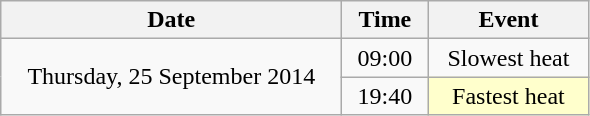<table class = "wikitable" style="text-align:center;">
<tr>
<th width=220>Date</th>
<th width=50>Time</th>
<th width=100>Event</th>
</tr>
<tr>
<td rowspan=2>Thursday, 25 September 2014</td>
<td>09:00</td>
<td>Slowest heat</td>
</tr>
<tr>
<td>19:40</td>
<td bgcolor=ffffcc>Fastest heat</td>
</tr>
</table>
